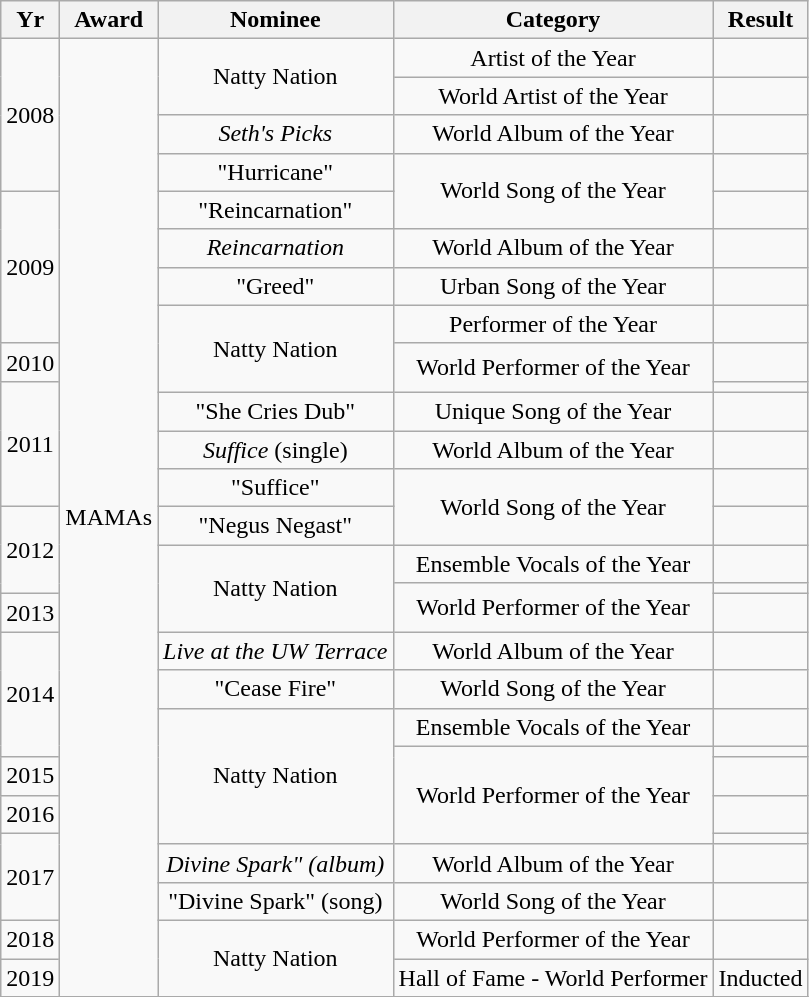<table class="wikitable sortable" style="text-align:center;">
<tr>
<th>Yr</th>
<th>Award</th>
<th>Nominee</th>
<th>Category</th>
<th>Result</th>
</tr>
<tr>
<td rowspan="4">2008</td>
<td rowspan="28">MAMAs</td>
<td rowspan="2">Natty Nation</td>
<td>Artist of the Year</td>
<td></td>
</tr>
<tr>
<td>World Artist of the Year </td>
<td></td>
</tr>
<tr>
<td rowspan="1"><em>Seth's Picks</em></td>
<td>World Album of the Year </td>
<td></td>
</tr>
<tr>
<td rowspan="1">"Hurricane"</td>
<td rowspan="2">World Song of the Year </td>
<td></td>
</tr>
<tr>
<td rowspan="4">2009</td>
<td rowspan="1">"Reincarnation"</td>
<td></td>
</tr>
<tr>
<td rowspan="1"><em>Reincarnation</em></td>
<td>World Album of the Year </td>
<td></td>
</tr>
<tr>
<td rowspan="1">"Greed"</td>
<td>Urban Song of the Year </td>
<td></td>
</tr>
<tr>
<td rowspan="3">Natty Nation</td>
<td>Performer of the Year</td>
<td></td>
</tr>
<tr>
<td rowspan="1">2010</td>
<td rowspan="2">World Performer of the Year</td>
<td></td>
</tr>
<tr>
<td rowspan="4">2011</td>
<td></td>
</tr>
<tr>
<td rowspan="1">"She Cries Dub"</td>
<td>Unique Song of the Year </td>
<td></td>
</tr>
<tr>
<td rowspan="1"><em>Suffice</em> (single)</td>
<td>World Album of the Year </td>
<td></td>
</tr>
<tr>
<td rowspan="1">"Suffice"</td>
<td rowspan="2">World Song of the Year  </td>
<td></td>
</tr>
<tr>
<td rowspan="3">2012</td>
<td rowspan="1">"Negus Negast"</td>
<td></td>
</tr>
<tr>
<td rowspan="3">Natty Nation</td>
<td>Ensemble Vocals of the Year  </td>
<td></td>
</tr>
<tr>
<td rowspan="2">World Performer of the Year </td>
<td></td>
</tr>
<tr>
<td rowspan="1">2013</td>
<td></td>
</tr>
<tr>
<td rowspan="4">2014</td>
<td rowspan="1"><em>Live at the UW Terrace</em></td>
<td>World Album of the Year  </td>
<td></td>
</tr>
<tr>
<td rowspan="1">"Cease Fire"</td>
<td>World Song  of the Year </td>
<td></td>
</tr>
<tr>
<td rowspan="5">Natty Nation</td>
<td>Ensemble Vocals of the Year </td>
<td></td>
</tr>
<tr>
<td rowspan="4">World Performer of the Year </td>
<td></td>
</tr>
<tr>
<td rowspan="1">2015</td>
<td></td>
</tr>
<tr>
<td rowspan="1">2016</td>
<td></td>
</tr>
<tr>
<td rowspan="3">2017</td>
<td></td>
</tr>
<tr>
<td rowspan="1"><em>Divine Spark" (album)</td>
<td>World Album of the Year  </td>
<td></td>
</tr>
<tr>
<td rowspan="1">"Divine Spark" (song)</td>
<td>World Song  of the Year </td>
<td></td>
</tr>
<tr>
<td rowspan="1">2018</td>
<td rowspan="2">Natty Nation</td>
<td>World Performer of the Year </td>
<td></td>
</tr>
<tr>
<td rowspan="1">2019</td>
<td>Hall of Fame - World Performer </td>
<td>Inducted</td>
</tr>
<tr>
</tr>
</table>
